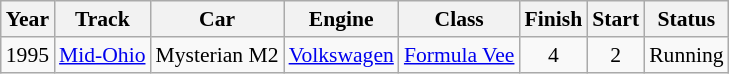<table class="wikitable" style="text-align:center; font-size:90%">
<tr>
<th>Year</th>
<th>Track</th>
<th>Car</th>
<th>Engine</th>
<th>Class</th>
<th>Finish</th>
<th>Start</th>
<th>Status</th>
</tr>
<tr>
<td>1995</td>
<td><a href='#'>Mid-Ohio</a></td>
<td>Mysterian M2</td>
<td><a href='#'>Volkswagen</a></td>
<td><a href='#'>Formula Vee</a></td>
<td>4</td>
<td>2</td>
<td>Running</td>
</tr>
</table>
